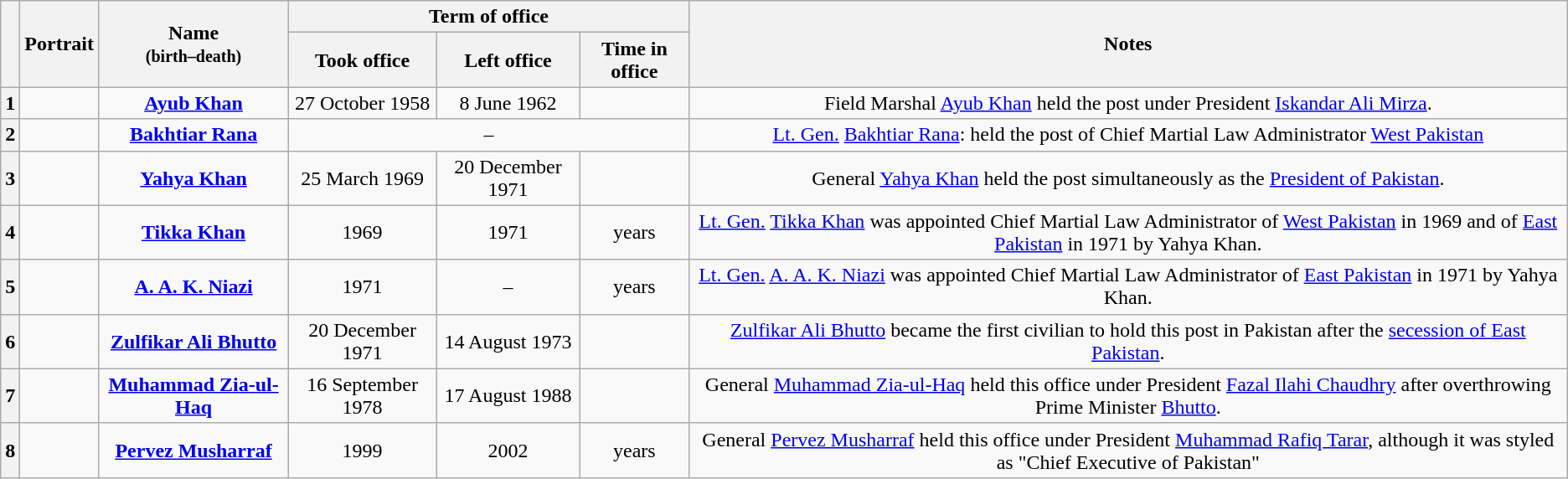<table class="wikitable" style="text-align:center;">
<tr>
<th rowspan="2"></th>
<th rowspan="2">Portrait</th>
<th rowspan="2">Name<br><small>(birth–death)</small></th>
<th colspan="3">Term of office</th>
<th rowspan="2">Notes</th>
</tr>
<tr>
<th>Took office</th>
<th>Left office</th>
<th>Time in office</th>
</tr>
<tr>
<th>1</th>
<td></td>
<td><strong><a href='#'>Ayub Khan</a></strong><br></td>
<td>27 October 1958</td>
<td>8 June 1962</td>
<td></td>
<td>Field Marshal <a href='#'>Ayub Khan</a> held the post under President <a href='#'>Iskandar Ali Mirza</a>.</td>
</tr>
<tr>
<th>2</th>
<td></td>
<td><strong><a href='#'>Bakhtiar Rana</a></strong><br></td>
<td colspan="3">–</td>
<td><a href='#'>Lt. Gen.</a> <a href='#'>Bakhtiar Rana</a>: held the post of Chief Martial Law Administrator <a href='#'>West Pakistan</a></td>
</tr>
<tr>
<th>3</th>
<td></td>
<td><strong><a href='#'>Yahya Khan</a></strong><br></td>
<td>25 March 1969</td>
<td>20 December 1971</td>
<td></td>
<td>General <a href='#'>Yahya Khan</a> held the post simultaneously as the <a href='#'>President of Pakistan</a>.</td>
</tr>
<tr>
<th>4</th>
<td></td>
<td><strong><a href='#'>Tikka Khan</a></strong><br></td>
<td>1969</td>
<td>1971</td>
<td> years</td>
<td><a href='#'>Lt. Gen.</a> <a href='#'>Tikka Khan</a> was appointed Chief Martial Law Administrator of <a href='#'>West Pakistan</a> in 1969 and of <a href='#'>East Pakistan</a> in 1971 by Yahya Khan.</td>
</tr>
<tr>
<th>5</th>
<td></td>
<td><strong><a href='#'>A. A. K. Niazi</a></strong><br></td>
<td>1971</td>
<td>–</td>
<td> years</td>
<td><a href='#'>Lt. Gen.</a> <a href='#'>A. A. K. Niazi</a> was appointed Chief Martial Law Administrator of <a href='#'>East Pakistan</a> in 1971 by Yahya Khan.</td>
</tr>
<tr>
<th>6</th>
<td></td>
<td><strong><a href='#'>Zulfikar Ali Bhutto</a></strong><br></td>
<td>20 December 1971</td>
<td>14 August 1973</td>
<td></td>
<td><a href='#'>Zulfikar Ali Bhutto</a> became the first civilian to hold this post in Pakistan after the <a href='#'>secession of East Pakistan</a>.</td>
</tr>
<tr>
<th>7</th>
<td></td>
<td><strong><a href='#'>Muhammad Zia-ul-Haq</a></strong><br></td>
<td>16 September 1978</td>
<td>17 August 1988</td>
<td></td>
<td>General <a href='#'>Muhammad Zia-ul-Haq</a> held this office under President <a href='#'>Fazal Ilahi Chaudhry</a> after overthrowing Prime Minister <a href='#'>Bhutto</a>.</td>
</tr>
<tr>
<th>8</th>
<td></td>
<td><strong><a href='#'>Pervez Musharraf</a></strong><br></td>
<td>1999</td>
<td>2002</td>
<td> years</td>
<td>General <a href='#'>Pervez Musharraf</a> held this office under President <a href='#'>Muhammad Rafiq Tarar</a>, although it was styled as "Chief Executive of Pakistan"</td>
</tr>
</table>
